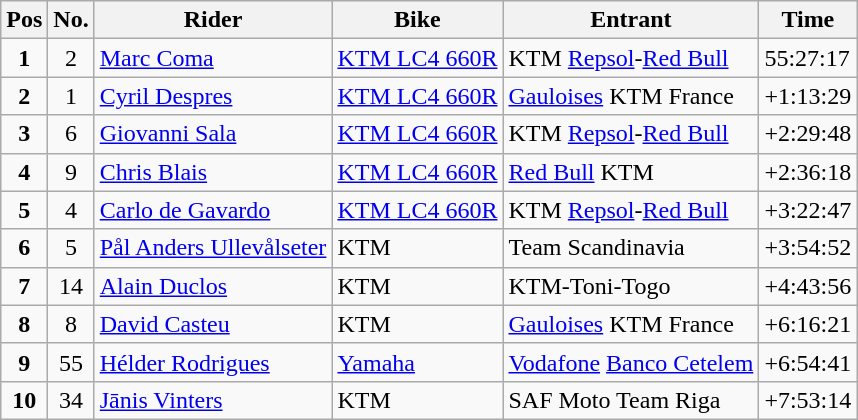<table class="wikitable">
<tr>
<th>Pos</th>
<th>No.</th>
<th>Rider</th>
<th>Bike</th>
<th>Entrant</th>
<th>Time</th>
</tr>
<tr>
<td align=center><strong>1</strong></td>
<td align=center>2</td>
<td> <a href='#'>Marc Coma</a></td>
<td><a href='#'>KTM LC4 660R</a></td>
<td>KTM <a href='#'>Repsol</a>-<a href='#'>Red Bull</a></td>
<td>55:27:17</td>
</tr>
<tr>
<td align=center><strong>2</strong></td>
<td align=center>1</td>
<td> <a href='#'>Cyril Despres</a></td>
<td><a href='#'>KTM LC4 660R</a></td>
<td><a href='#'>Gauloises</a> KTM France</td>
<td>+1:13:29</td>
</tr>
<tr>
<td align=center><strong>3</strong></td>
<td align=center>6</td>
<td> <a href='#'>Giovanni Sala</a></td>
<td><a href='#'>KTM LC4 660R</a></td>
<td>KTM <a href='#'>Repsol</a>-<a href='#'>Red Bull</a></td>
<td>+2:29:48</td>
</tr>
<tr>
<td align=center><strong>4</strong></td>
<td align=center>9</td>
<td> <a href='#'>Chris Blais</a></td>
<td><a href='#'>KTM LC4 660R</a></td>
<td><a href='#'>Red Bull</a> KTM</td>
<td>+2:36:18</td>
</tr>
<tr>
<td align=center><strong>5</strong></td>
<td align=center>4</td>
<td> <a href='#'>Carlo de Gavardo</a></td>
<td><a href='#'>KTM LC4 660R</a></td>
<td>KTM <a href='#'>Repsol</a>-<a href='#'>Red Bull</a></td>
<td>+3:22:47</td>
</tr>
<tr>
<td align=center><strong>6</strong></td>
<td align=center>5</td>
<td> <a href='#'>Pål Anders Ullevålseter</a></td>
<td>KTM</td>
<td>Team Scandinavia</td>
<td>+3:54:52</td>
</tr>
<tr>
<td align=center><strong>7</strong></td>
<td align=center>14</td>
<td> <a href='#'>Alain Duclos</a></td>
<td>KTM</td>
<td>KTM-Toni-Togo</td>
<td>+4:43:56</td>
</tr>
<tr>
<td align=center><strong>8</strong></td>
<td align=center>8</td>
<td> <a href='#'>David Casteu</a></td>
<td>KTM</td>
<td><a href='#'>Gauloises</a> KTM France</td>
<td>+6:16:21</td>
</tr>
<tr>
<td align=center><strong>9</strong></td>
<td align=center>55</td>
<td> <a href='#'>Hélder Rodrigues</a></td>
<td><a href='#'>Yamaha</a></td>
<td><a href='#'>Vodafone</a> <a href='#'>Banco Cetelem</a></td>
<td>+6:54:41</td>
</tr>
<tr>
<td align=center><strong>10</strong></td>
<td align=center>34</td>
<td> <a href='#'>Jānis Vinters</a></td>
<td>KTM</td>
<td>SAF Moto Team Riga</td>
<td>+7:53:14</td>
</tr>
</table>
